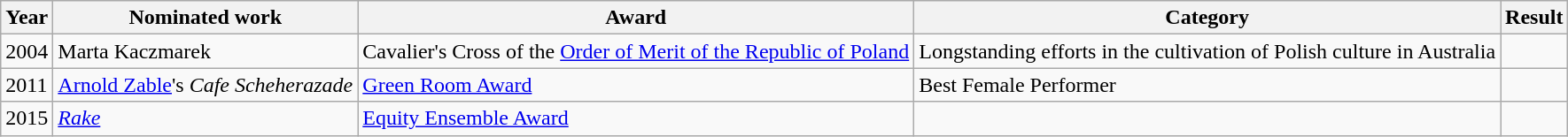<table class="wikitable sortable">
<tr>
<th>Year</th>
<th>Nominated work</th>
<th>Award</th>
<th>Category</th>
<th>Result</th>
</tr>
<tr>
<td>2004</td>
<td>Marta Kaczmarek</td>
<td>Cavalier's Cross of the <a href='#'>Order of Merit of the Republic of Poland</a></td>
<td>Longstanding efforts in the cultivation of Polish culture in Australia</td>
<td></td>
</tr>
<tr>
<td>2011</td>
<td><a href='#'>Arnold Zable</a>'s <em>Cafe Scheherazade</em></td>
<td><a href='#'>Green Room Award</a></td>
<td>Best Female Performer</td>
<td></td>
</tr>
<tr>
<td>2015</td>
<td><em><a href='#'>Rake</a></em></td>
<td><a href='#'>Equity Ensemble Award</a></td>
<td></td>
<td> </td>
</tr>
</table>
